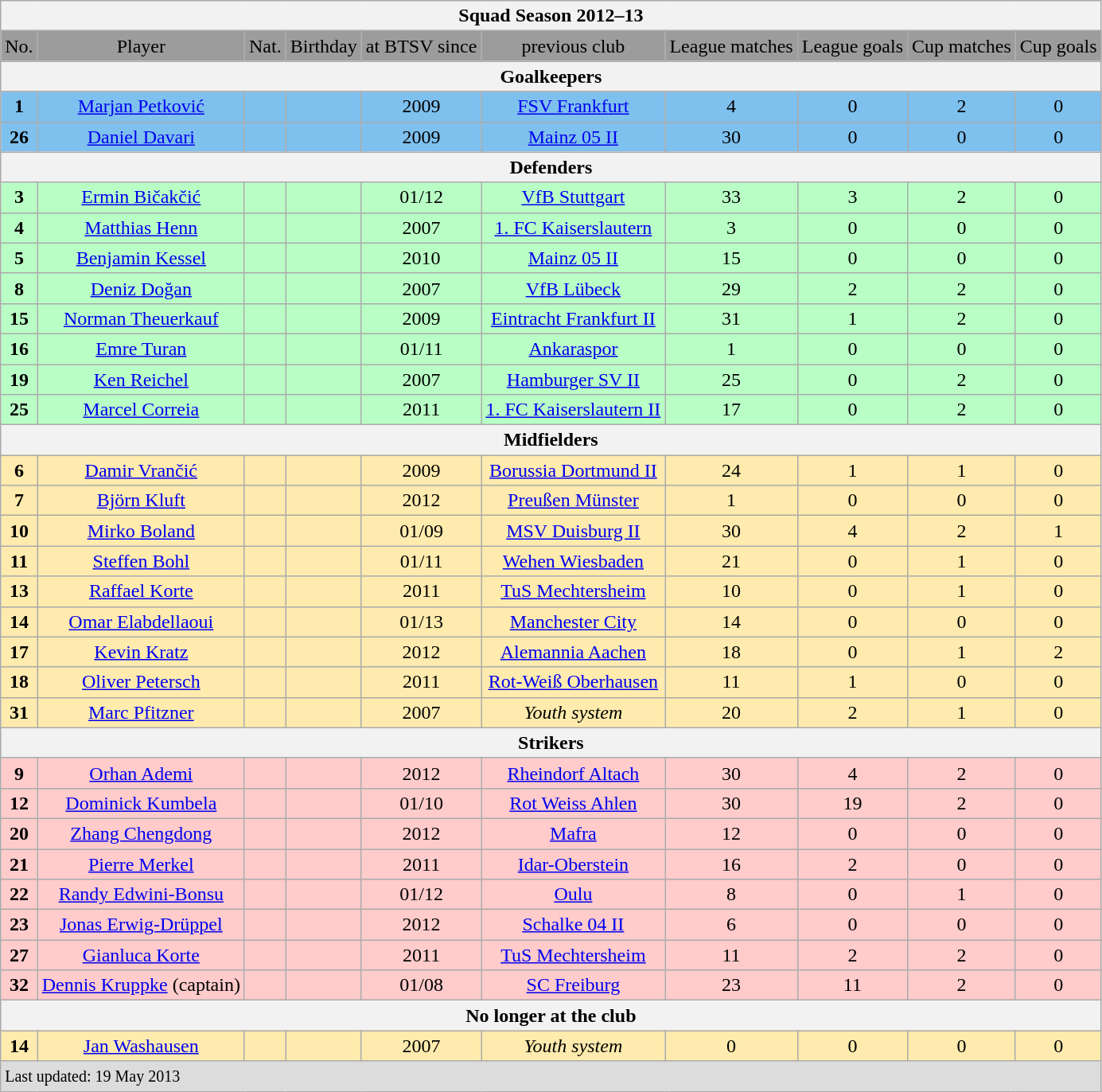<table class="wikitable">
<tr style="text-align:center; background:#dcdcdc;">
<th colspan="10">Squad Season 2012–13</th>
</tr>
<tr style="text-align:center; background:#9c9c9c;">
<td>No.</td>
<td>Player</td>
<td>Nat.</td>
<td>Birthday</td>
<td>at BTSV since</td>
<td>previous club</td>
<td>League matches</td>
<td>League goals</td>
<td>Cup matches</td>
<td>Cup goals</td>
</tr>
<tr style="text-align:center; background:#dcdcdc;">
<th colspan="10">Goalkeepers</th>
</tr>
<tr style="text-align:center; background:#7ec0ee;">
<td><strong>1</strong></td>
<td><a href='#'>Marjan Petković</a></td>
<td></td>
<td></td>
<td>2009</td>
<td><a href='#'>FSV Frankfurt</a></td>
<td>4</td>
<td>0</td>
<td>2</td>
<td>0</td>
</tr>
<tr style="text-align:center; background:#7ec0ee;">
<td><strong>26</strong></td>
<td><a href='#'>Daniel Davari</a></td>
<td></td>
<td></td>
<td>2009</td>
<td><a href='#'>Mainz 05 II</a></td>
<td>30</td>
<td>0</td>
<td>0</td>
<td>0</td>
</tr>
<tr style="text-align:center; background:#dcdcdc;">
<th colspan="10">Defenders</th>
</tr>
<tr style="text-align:center; background:#b9ffc5;">
<td><strong>3</strong></td>
<td><a href='#'>Ermin Bičakčić</a></td>
<td></td>
<td></td>
<td>01/12</td>
<td><a href='#'>VfB Stuttgart</a></td>
<td>33</td>
<td>3</td>
<td>2</td>
<td>0</td>
</tr>
<tr style="text-align:center; background:#b9ffc5;">
<td><strong>4</strong></td>
<td><a href='#'>Matthias Henn</a></td>
<td></td>
<td></td>
<td>2007</td>
<td><a href='#'>1. FC Kaiserslautern</a></td>
<td>3</td>
<td>0</td>
<td>0</td>
<td>0</td>
</tr>
<tr style="text-align:center; background:#b9ffc5;">
<td><strong>5</strong></td>
<td><a href='#'>Benjamin Kessel</a></td>
<td></td>
<td></td>
<td>2010</td>
<td><a href='#'>Mainz 05 II</a></td>
<td>15</td>
<td>0</td>
<td>0</td>
<td>0</td>
</tr>
<tr style="text-align:center; background:#b9ffc5;">
<td><strong>8</strong></td>
<td><a href='#'>Deniz Doğan</a></td>
<td></td>
<td></td>
<td>2007</td>
<td><a href='#'>VfB Lübeck</a></td>
<td>29</td>
<td>2</td>
<td>2</td>
<td>0</td>
</tr>
<tr style="text-align:center; background:#b9ffc5;">
<td><strong>15</strong></td>
<td><a href='#'>Norman Theuerkauf</a></td>
<td></td>
<td></td>
<td>2009</td>
<td><a href='#'>Eintracht Frankfurt II</a></td>
<td>31</td>
<td>1</td>
<td>2</td>
<td>0</td>
</tr>
<tr style="text-align:center; background:#b9ffc5;">
<td><strong>16</strong></td>
<td><a href='#'>Emre Turan</a></td>
<td></td>
<td></td>
<td>01/11</td>
<td><a href='#'>Ankaraspor</a></td>
<td>1</td>
<td>0</td>
<td>0</td>
<td>0</td>
</tr>
<tr style="text-align:center; background:#b9ffc5;">
<td><strong>19</strong></td>
<td><a href='#'>Ken Reichel</a></td>
<td></td>
<td></td>
<td>2007</td>
<td><a href='#'>Hamburger SV II</a></td>
<td>25</td>
<td>0</td>
<td>2</td>
<td>0</td>
</tr>
<tr style="text-align:center; background:#b9ffc5;">
<td><strong>25</strong></td>
<td><a href='#'>Marcel Correia</a></td>
<td></td>
<td></td>
<td>2011</td>
<td><a href='#'>1. FC Kaiserslautern II</a></td>
<td>17</td>
<td>0</td>
<td>2</td>
<td>0</td>
</tr>
<tr style="text-align:center; background:#dcdcdc;">
<th colspan="10">Midfielders</th>
</tr>
<tr style="text-align:center; background:#ffebad;">
<td><strong>6</strong></td>
<td><a href='#'>Damir Vrančić</a></td>
<td></td>
<td></td>
<td>2009</td>
<td><a href='#'>Borussia Dortmund II</a></td>
<td>24</td>
<td>1</td>
<td>1</td>
<td>0</td>
</tr>
<tr style="text-align:center; background:#ffebad;">
<td><strong>7</strong></td>
<td><a href='#'>Björn Kluft</a></td>
<td></td>
<td></td>
<td>2012</td>
<td><a href='#'>Preußen Münster</a></td>
<td>1</td>
<td>0</td>
<td>0</td>
<td>0</td>
</tr>
<tr style="text-align:center; background:#ffebad;">
<td><strong>10</strong></td>
<td><a href='#'>Mirko Boland</a></td>
<td></td>
<td></td>
<td>01/09</td>
<td><a href='#'>MSV Duisburg II</a></td>
<td>30</td>
<td>4</td>
<td>2</td>
<td>1</td>
</tr>
<tr style="text-align:center; background:#ffebad;">
<td><strong>11</strong></td>
<td><a href='#'>Steffen Bohl</a></td>
<td></td>
<td></td>
<td>01/11</td>
<td><a href='#'>Wehen Wiesbaden</a></td>
<td>21</td>
<td>0</td>
<td>1</td>
<td>0</td>
</tr>
<tr style="text-align:center; background:#ffebad;">
<td><strong>13</strong></td>
<td><a href='#'>Raffael Korte</a></td>
<td></td>
<td></td>
<td>2011</td>
<td><a href='#'>TuS Mechtersheim</a></td>
<td>10</td>
<td>0</td>
<td>1</td>
<td>0</td>
</tr>
<tr style="text-align:center; background:#ffebad;">
<td><strong>14</strong></td>
<td><a href='#'>Omar Elabdellaoui</a></td>
<td></td>
<td></td>
<td>01/13</td>
<td><a href='#'>Manchester City</a></td>
<td>14</td>
<td>0</td>
<td>0</td>
<td>0</td>
</tr>
<tr style="text-align:center; background:#ffebad;">
<td><strong>17</strong></td>
<td><a href='#'>Kevin Kratz</a></td>
<td></td>
<td></td>
<td>2012</td>
<td><a href='#'>Alemannia Aachen</a></td>
<td>18</td>
<td>0</td>
<td>1</td>
<td>2</td>
</tr>
<tr style="text-align:center; background:#ffebad;">
<td><strong>18</strong></td>
<td><a href='#'>Oliver Petersch</a></td>
<td></td>
<td></td>
<td>2011</td>
<td><a href='#'>Rot-Weiß Oberhausen</a></td>
<td>11</td>
<td>1</td>
<td>0</td>
<td>0</td>
</tr>
<tr style="text-align:center; background:#ffebad;">
<td><strong>31</strong></td>
<td><a href='#'>Marc Pfitzner</a></td>
<td></td>
<td></td>
<td>2007</td>
<td><em>Youth system</em></td>
<td>20</td>
<td>2</td>
<td>1</td>
<td>0</td>
</tr>
<tr style="text-align:center; background:#dcdcdc;">
<th colspan="10">Strikers</th>
</tr>
<tr style="text-align:center; background:#ffcbcb;">
<td><strong>9</strong></td>
<td><a href='#'>Orhan Ademi</a></td>
<td></td>
<td></td>
<td>2012</td>
<td><a href='#'>Rheindorf Altach</a></td>
<td>30</td>
<td>4</td>
<td>2</td>
<td>0</td>
</tr>
<tr style="text-align:center; background:#ffcbcb;">
<td><strong>12</strong></td>
<td><a href='#'>Dominick Kumbela</a></td>
<td></td>
<td></td>
<td>01/10</td>
<td><a href='#'>Rot Weiss Ahlen</a></td>
<td>30</td>
<td>19</td>
<td>2</td>
<td>0</td>
</tr>
<tr style="text-align:center; background:#ffcbcb;">
<td><strong>20</strong></td>
<td><a href='#'>Zhang Chengdong</a></td>
<td></td>
<td></td>
<td>2012</td>
<td><a href='#'>Mafra</a></td>
<td>12</td>
<td>0</td>
<td>0</td>
<td>0</td>
</tr>
<tr style="text-align:center; background:#ffcbcb;">
<td><strong>21</strong></td>
<td><a href='#'>Pierre Merkel</a></td>
<td></td>
<td></td>
<td>2011</td>
<td><a href='#'>Idar-Oberstein</a></td>
<td>16</td>
<td>2</td>
<td>0</td>
<td>0</td>
</tr>
<tr style="text-align:center; background:#ffcbcb;">
<td><strong>22</strong></td>
<td><a href='#'>Randy Edwini-Bonsu</a></td>
<td></td>
<td></td>
<td>01/12</td>
<td><a href='#'>Oulu</a></td>
<td>8</td>
<td>0</td>
<td>1</td>
<td>0</td>
</tr>
<tr style="text-align:center; background:#ffcbcb;">
<td><strong>23</strong></td>
<td><a href='#'>Jonas Erwig-Drüppel</a></td>
<td></td>
<td></td>
<td>2012</td>
<td><a href='#'>Schalke 04 II</a></td>
<td>6</td>
<td>0</td>
<td>0</td>
<td>0</td>
</tr>
<tr style="text-align:center; background:#ffcbcb;">
<td><strong>27</strong></td>
<td><a href='#'>Gianluca Korte</a></td>
<td></td>
<td></td>
<td>2011</td>
<td><a href='#'>TuS Mechtersheim</a></td>
<td>11</td>
<td>2</td>
<td>2</td>
<td>0</td>
</tr>
<tr style="text-align:center; background:#ffcbcb;">
<td><strong>32</strong></td>
<td><a href='#'>Dennis Kruppke</a> (captain)</td>
<td></td>
<td></td>
<td>01/08</td>
<td><a href='#'>SC Freiburg</a></td>
<td>23</td>
<td>11</td>
<td>2</td>
<td>0</td>
</tr>
<tr style="text-align:left; background:#dcdcdc;">
<th colspan="10">No longer at the club</th>
</tr>
<tr style="text-align:center; background:#ffebad;">
<td><strong>14</strong></td>
<td><a href='#'>Jan Washausen</a></td>
<td></td>
<td></td>
<td>2007</td>
<td><em>Youth system</em></td>
<td>0</td>
<td>0</td>
<td>0</td>
<td>0</td>
</tr>
<tr style="text-align:left; background:#dcdcdc;">
<td colspan="10"><small>Last updated: 19 May 2013</small></td>
</tr>
</table>
